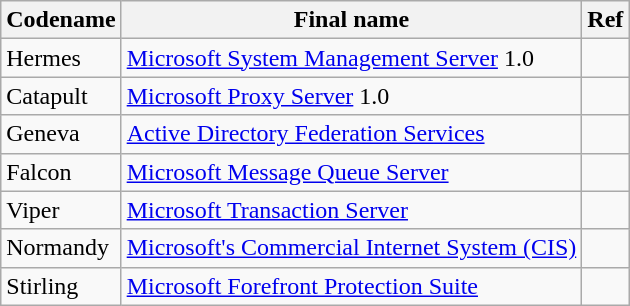<table class="sortable wikitable">
<tr>
<th>Codename</th>
<th>Final name</th>
<th>Ref</th>
</tr>
<tr>
<td>Hermes</td>
<td><a href='#'>Microsoft System Management Server</a> 1.0</td>
<td></td>
</tr>
<tr>
<td>Catapult</td>
<td><a href='#'>Microsoft Proxy Server</a> 1.0</td>
<td></td>
</tr>
<tr>
<td>Geneva</td>
<td><a href='#'>Active Directory Federation Services</a></td>
<td></td>
</tr>
<tr>
<td>Falcon</td>
<td><a href='#'>Microsoft Message Queue Server</a></td>
<td></td>
</tr>
<tr>
<td>Viper</td>
<td><a href='#'>Microsoft Transaction Server</a></td>
<td></td>
</tr>
<tr>
<td>Normandy</td>
<td><a href='#'>Microsoft's Commercial Internet System (CIS)</a></td>
<td></td>
</tr>
<tr>
<td>Stirling</td>
<td><a href='#'>Microsoft Forefront Protection Suite</a></td>
<td></td>
</tr>
</table>
